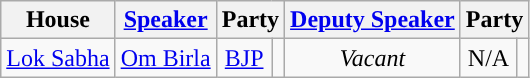<table class="wikitable" style="text-align:center;">
<tr>
<th>House</th>
<th><a href='#'>Speaker</a></th>
<th colspan="2" scope="col">Party</th>
<th><a href='#'>Deputy Speaker</a></th>
<th colspan="2" scope="col">Party</th>
</tr>
<tr>
<td><a href='#'>Lok Sabha</a></td>
<td><a href='#'>Om Birla</a></td>
<td><a href='#'>BJP</a></td>
<td style="background-color: "></td>
<td><em>Vacant</em></td>
<td>N/A</td>
<td style="background-color: "></td>
</tr>
</table>
